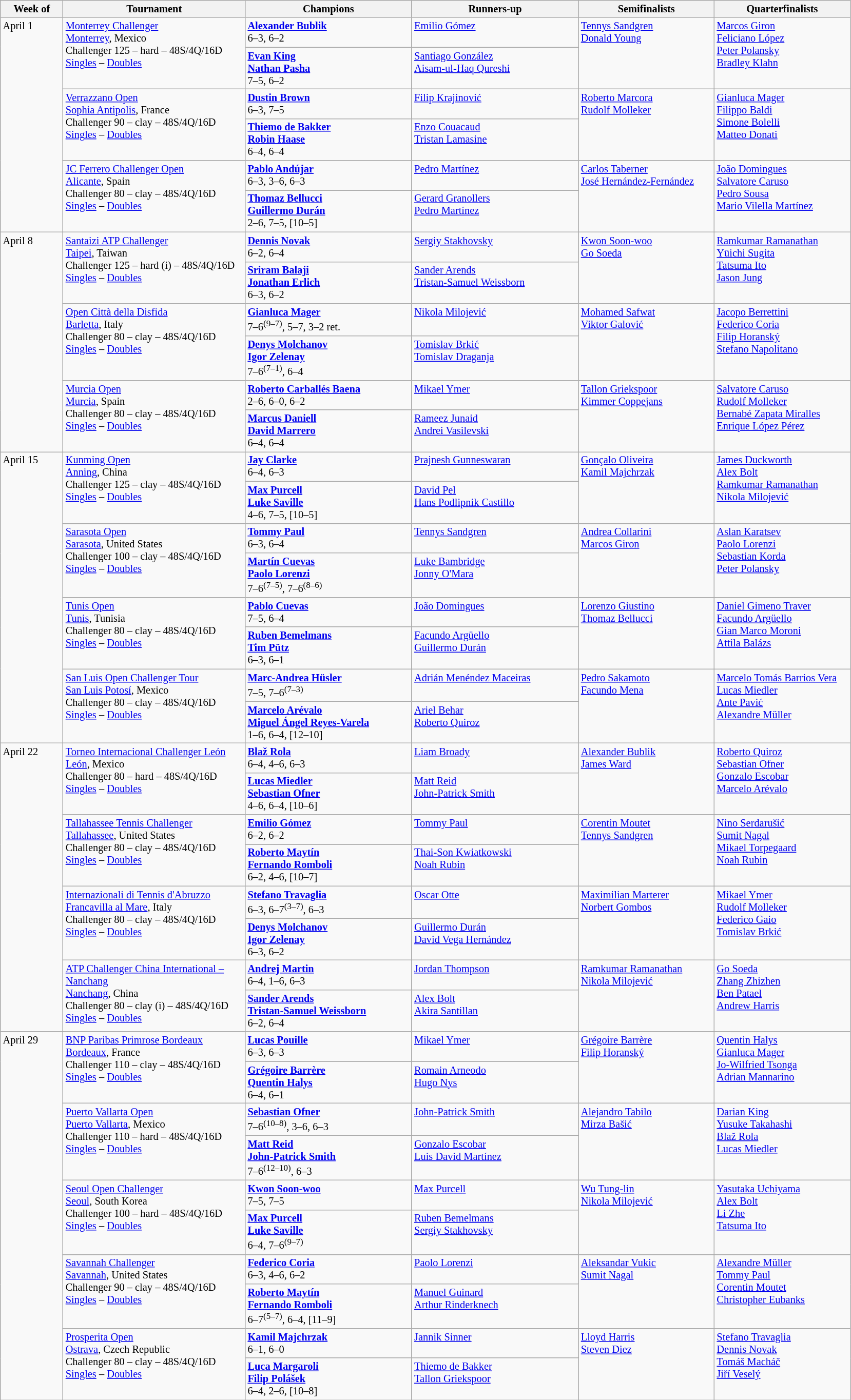<table class="wikitable" style="font-size:85%;">
<tr>
<th width="75">Week of</th>
<th width="230">Tournament</th>
<th width="210">Champions</th>
<th width="210">Runners-up</th>
<th width="170">Semifinalists</th>
<th width="170">Quarterfinalists</th>
</tr>
<tr valign=top>
<td rowspan=6>April 1</td>
<td rowspan=2><a href='#'>Monterrey Challenger</a><br><a href='#'>Monterrey</a>, Mexico <br> Challenger 125 – hard – 48S/4Q/16D<br><a href='#'>Singles</a> – <a href='#'>Doubles</a></td>
<td> <strong><a href='#'>Alexander Bublik</a></strong><br>6–3, 6–2</td>
<td> <a href='#'>Emilio Gómez</a></td>
<td rowspan=2> <a href='#'>Tennys Sandgren</a> <br>  <a href='#'>Donald Young</a></td>
<td rowspan=2> <a href='#'>Marcos Giron</a> <br> <a href='#'>Feliciano López</a> <br> <a href='#'>Peter Polansky</a> <br>  <a href='#'>Bradley Klahn</a></td>
</tr>
<tr valign=top>
<td> <strong><a href='#'>Evan King</a></strong><br> <strong><a href='#'>Nathan Pasha</a></strong><br>7–5, 6–2</td>
<td> <a href='#'>Santiago González</a><br> <a href='#'>Aisam-ul-Haq Qureshi</a></td>
</tr>
<tr valign=top>
<td rowspan=2><a href='#'>Verrazzano Open</a><br><a href='#'>Sophia Antipolis</a>, France <br> Challenger 90 – clay – 48S/4Q/16D<br><a href='#'>Singles</a> – <a href='#'>Doubles</a></td>
<td> <strong><a href='#'>Dustin Brown</a></strong><br>6–3, 7–5</td>
<td> <a href='#'>Filip Krajinović</a></td>
<td rowspan=2> <a href='#'>Roberto Marcora</a> <br>  <a href='#'>Rudolf Molleker</a></td>
<td rowspan=2> <a href='#'>Gianluca Mager</a> <br> <a href='#'>Filippo Baldi</a> <br> <a href='#'>Simone Bolelli</a> <br>  <a href='#'>Matteo Donati</a></td>
</tr>
<tr valign=top>
<td> <strong><a href='#'>Thiemo de Bakker</a></strong><br> <strong><a href='#'>Robin Haase</a></strong><br>6–4, 6–4</td>
<td> <a href='#'>Enzo Couacaud</a><br> <a href='#'>Tristan Lamasine</a></td>
</tr>
<tr valign=top>
<td rowspan=2><a href='#'>JC Ferrero Challenger Open</a><br><a href='#'>Alicante</a>, Spain <br> Challenger 80 – clay – 48S/4Q/16D<br><a href='#'>Singles</a> – <a href='#'>Doubles</a></td>
<td> <strong><a href='#'>Pablo Andújar</a></strong><br>6–3, 3–6, 6–3</td>
<td> <a href='#'>Pedro Martínez</a></td>
<td rowspan=2> <a href='#'>Carlos Taberner</a> <br>  <a href='#'>José Hernández-Fernández</a></td>
<td rowspan=2> <a href='#'>João Domingues</a> <br> <a href='#'>Salvatore Caruso</a> <br> <a href='#'>Pedro Sousa</a> <br>  <a href='#'>Mario Vilella Martínez</a></td>
</tr>
<tr valign=top>
<td> <strong><a href='#'>Thomaz Bellucci</a></strong><br> <strong><a href='#'>Guillermo Durán</a></strong><br>2–6, 7–5, [10–5]</td>
<td> <a href='#'>Gerard Granollers</a><br> <a href='#'>Pedro Martínez</a></td>
</tr>
<tr valign=top>
<td rowspan=6>April 8</td>
<td rowspan=2><a href='#'>Santaizi ATP Challenger</a><br><a href='#'>Taipei</a>, Taiwan <br> Challenger 125 – hard (i) – 48S/4Q/16D<br><a href='#'>Singles</a> – <a href='#'>Doubles</a></td>
<td> <strong><a href='#'>Dennis Novak</a></strong><br>6–2, 6–4</td>
<td> <a href='#'>Sergiy Stakhovsky</a></td>
<td rowspan=2> <a href='#'>Kwon Soon-woo</a> <br>  <a href='#'>Go Soeda</a></td>
<td rowspan=2> <a href='#'>Ramkumar Ramanathan</a> <br> <a href='#'>Yūichi Sugita</a> <br> <a href='#'>Tatsuma Ito</a> <br>  <a href='#'>Jason Jung</a></td>
</tr>
<tr valign=top>
<td> <strong><a href='#'>Sriram Balaji</a></strong><br> <strong><a href='#'>Jonathan Erlich</a></strong><br>6–3, 6–2</td>
<td> <a href='#'>Sander Arends</a><br> <a href='#'>Tristan-Samuel Weissborn</a></td>
</tr>
<tr valign=top>
<td rowspan=2><a href='#'>Open Città della Disfida</a><br><a href='#'>Barletta</a>, Italy <br> Challenger 80 – clay – 48S/4Q/16D<br><a href='#'>Singles</a> – <a href='#'>Doubles</a></td>
<td> <strong><a href='#'>Gianluca Mager</a></strong><br>7–6<sup>(9–7)</sup>, 5–7, 3–2 ret.</td>
<td> <a href='#'>Nikola Milojević</a></td>
<td rowspan=2> <a href='#'>Mohamed Safwat</a> <br>  <a href='#'>Viktor Galović</a></td>
<td rowspan=2> <a href='#'>Jacopo Berrettini</a> <br> <a href='#'>Federico Coria</a> <br> <a href='#'>Filip Horanský</a> <br>  <a href='#'>Stefano Napolitano</a></td>
</tr>
<tr valign=top>
<td> <strong><a href='#'>Denys Molchanov</a></strong><br> <strong><a href='#'>Igor Zelenay</a></strong><br>7–6<sup>(7–1)</sup>, 6–4</td>
<td> <a href='#'>Tomislav Brkić</a><br> <a href='#'>Tomislav Draganja</a></td>
</tr>
<tr valign=top>
<td rowspan=2><a href='#'>Murcia Open</a><br><a href='#'>Murcia</a>, Spain <br> Challenger 80 – clay – 48S/4Q/16D<br><a href='#'>Singles</a> – <a href='#'>Doubles</a></td>
<td> <strong><a href='#'>Roberto Carballés Baena</a></strong><br>2–6, 6–0, 6–2</td>
<td> <a href='#'>Mikael Ymer</a></td>
<td rowspan=2> <a href='#'>Tallon Griekspoor</a> <br>  <a href='#'>Kimmer Coppejans</a></td>
<td rowspan=2> <a href='#'>Salvatore Caruso</a> <br> <a href='#'>Rudolf Molleker</a> <br> <a href='#'>Bernabé Zapata Miralles</a> <br>  <a href='#'>Enrique López Pérez</a></td>
</tr>
<tr valign=top>
<td> <strong><a href='#'>Marcus Daniell</a></strong><br> <strong><a href='#'>David Marrero</a></strong><br>6–4, 6–4</td>
<td> <a href='#'>Rameez Junaid</a><br> <a href='#'>Andrei Vasilevski</a></td>
</tr>
<tr valign=top>
<td rowspan=8>April 15</td>
<td rowspan=2><a href='#'>Kunming Open</a><br><a href='#'>Anning</a>, China <br> Challenger 125 – clay – 48S/4Q/16D<br><a href='#'>Singles</a> – <a href='#'>Doubles</a></td>
<td> <strong><a href='#'>Jay Clarke</a></strong><br>6–4, 6–3</td>
<td> <a href='#'>Prajnesh Gunneswaran</a></td>
<td rowspan=2> <a href='#'>Gonçalo Oliveira</a> <br>  <a href='#'>Kamil Majchrzak</a></td>
<td rowspan=2> <a href='#'>James Duckworth</a> <br> <a href='#'>Alex Bolt</a> <br> <a href='#'>Ramkumar Ramanathan</a> <br>  <a href='#'>Nikola Milojević</a></td>
</tr>
<tr valign=top>
<td> <strong><a href='#'>Max Purcell</a></strong><br> <strong><a href='#'>Luke Saville</a></strong><br>4–6, 7–5, [10–5]</td>
<td> <a href='#'>David Pel</a><br> <a href='#'>Hans Podlipnik Castillo</a></td>
</tr>
<tr valign=top>
<td rowspan=2><a href='#'>Sarasota Open</a><br><a href='#'>Sarasota</a>, United States <br> Challenger 100 – clay – 48S/4Q/16D<br><a href='#'>Singles</a> – <a href='#'>Doubles</a></td>
<td> <strong><a href='#'>Tommy Paul</a></strong><br>6–3, 6–4</td>
<td> <a href='#'>Tennys Sandgren</a></td>
<td rowspan=2> <a href='#'>Andrea Collarini</a> <br>  <a href='#'>Marcos Giron</a></td>
<td rowspan=2> <a href='#'>Aslan Karatsev</a> <br> <a href='#'>Paolo Lorenzi</a> <br> <a href='#'>Sebastian Korda</a> <br>  <a href='#'>Peter Polansky</a></td>
</tr>
<tr valign=top>
<td> <strong><a href='#'>Martín Cuevas</a></strong><br> <strong><a href='#'>Paolo Lorenzi</a></strong><br>7–6<sup>(7–5)</sup>, 7–6<sup>(8–6)</sup></td>
<td> <a href='#'>Luke Bambridge</a><br> <a href='#'>Jonny O'Mara</a></td>
</tr>
<tr valign=top>
<td rowspan=2><a href='#'>Tunis Open</a><br><a href='#'>Tunis</a>, Tunisia <br> Challenger 80 – clay – 48S/4Q/16D<br><a href='#'>Singles</a> – <a href='#'>Doubles</a></td>
<td> <strong><a href='#'>Pablo Cuevas</a></strong><br>7–5, 6–4</td>
<td> <a href='#'>João Domingues</a></td>
<td rowspan=2> <a href='#'>Lorenzo Giustino</a> <br>  <a href='#'>Thomaz Bellucci</a></td>
<td rowspan=2> <a href='#'>Daniel Gimeno Traver</a> <br> <a href='#'>Facundo Argüello</a> <br> <a href='#'>Gian Marco Moroni</a> <br>  <a href='#'>Attila Balázs</a></td>
</tr>
<tr valign=top>
<td> <strong><a href='#'>Ruben Bemelmans</a></strong><br> <strong><a href='#'>Tim Pütz</a></strong><br>6–3, 6–1</td>
<td> <a href='#'>Facundo Argüello</a><br> <a href='#'>Guillermo Durán</a></td>
</tr>
<tr valign=top>
<td rowspan=2><a href='#'>San Luis Open Challenger Tour</a><br><a href='#'>San Luis Potosí</a>, Mexico <br> Challenger 80 – clay – 48S/4Q/16D<br><a href='#'>Singles</a> – <a href='#'>Doubles</a></td>
<td> <strong><a href='#'>Marc-Andrea Hüsler</a></strong><br>7–5, 7–6<sup>(7–3)</sup></td>
<td> <a href='#'>Adrián Menéndez Maceiras</a></td>
<td rowspan=2> <a href='#'>Pedro Sakamoto</a> <br>  <a href='#'>Facundo Mena</a></td>
<td rowspan=2> <a href='#'>Marcelo Tomás Barrios Vera</a> <br> <a href='#'>Lucas Miedler</a> <br> <a href='#'>Ante Pavić</a> <br>  <a href='#'>Alexandre Müller</a></td>
</tr>
<tr valign=top>
<td> <strong><a href='#'>Marcelo Arévalo</a></strong><br> <strong><a href='#'>Miguel Ángel Reyes-Varela</a></strong><br>1–6, 6–4, [12–10]</td>
<td> <a href='#'>Ariel Behar</a><br> <a href='#'>Roberto Quiroz</a></td>
</tr>
<tr valign=top>
<td rowspan=8>April 22</td>
<td rowspan=2><a href='#'>Torneo Internacional Challenger León</a><br><a href='#'>León</a>, Mexico <br> Challenger 80 – hard – 48S/4Q/16D<br><a href='#'>Singles</a> – <a href='#'>Doubles</a></td>
<td> <strong><a href='#'>Blaž Rola</a></strong><br>6–4, 4–6, 6–3</td>
<td> <a href='#'>Liam Broady</a></td>
<td rowspan=2> <a href='#'>Alexander Bublik</a> <br>  <a href='#'>James Ward</a></td>
<td rowspan=2> <a href='#'>Roberto Quiroz</a> <br> <a href='#'>Sebastian Ofner</a> <br> <a href='#'>Gonzalo Escobar</a> <br>  <a href='#'>Marcelo Arévalo</a></td>
</tr>
<tr valign=top>
<td> <strong><a href='#'>Lucas Miedler</a></strong><br> <strong><a href='#'>Sebastian Ofner</a></strong><br>4–6, 6–4, [10–6]</td>
<td> <a href='#'>Matt Reid</a><br> <a href='#'>John-Patrick Smith</a></td>
</tr>
<tr valign=top>
<td rowspan=2><a href='#'>Tallahassee Tennis Challenger</a><br><a href='#'>Tallahassee</a>, United States <br> Challenger 80 – clay – 48S/4Q/16D<br><a href='#'>Singles</a> – <a href='#'>Doubles</a></td>
<td> <strong><a href='#'>Emilio Gómez</a></strong><br>6–2, 6–2</td>
<td> <a href='#'>Tommy Paul</a></td>
<td rowspan=2> <a href='#'>Corentin Moutet</a> <br>  <a href='#'>Tennys Sandgren</a></td>
<td rowspan=2> <a href='#'>Nino Serdarušić</a> <br> <a href='#'>Sumit Nagal</a> <br> <a href='#'>Mikael Torpegaard</a> <br>  <a href='#'>Noah Rubin</a></td>
</tr>
<tr valign=top>
<td> <strong><a href='#'>Roberto Maytín</a></strong><br> <strong><a href='#'>Fernando Romboli</a></strong><br>6–2, 4–6, [10–7]</td>
<td> <a href='#'>Thai-Son Kwiatkowski</a><br> <a href='#'>Noah Rubin</a></td>
</tr>
<tr valign=top>
<td rowspan=2><a href='#'>Internazionali di Tennis d'Abruzzo</a><br><a href='#'>Francavilla al Mare</a>, Italy <br> Challenger 80 – clay – 48S/4Q/16D<br><a href='#'>Singles</a> – <a href='#'>Doubles</a></td>
<td> <strong><a href='#'>Stefano Travaglia</a></strong><br>6–3, 6–7<sup>(3–7)</sup>, 6–3</td>
<td> <a href='#'>Oscar Otte</a></td>
<td rowspan=2> <a href='#'>Maximilian Marterer</a> <br>  <a href='#'>Norbert Gombos</a></td>
<td rowspan=2> <a href='#'>Mikael Ymer</a> <br> <a href='#'>Rudolf Molleker</a> <br> <a href='#'>Federico Gaio</a> <br>  <a href='#'>Tomislav Brkić</a></td>
</tr>
<tr valign=top>
<td> <strong><a href='#'>Denys Molchanov</a></strong><br> <strong><a href='#'>Igor Zelenay</a></strong><br>6–3, 6–2</td>
<td> <a href='#'>Guillermo Durán</a><br> <a href='#'>David Vega Hernández</a></td>
</tr>
<tr valign=top>
<td rowspan=2><a href='#'>ATP Challenger China International – Nanchang</a><br><a href='#'>Nanchang</a>, China <br> Challenger 80 – clay (i) – 48S/4Q/16D<br><a href='#'>Singles</a> – <a href='#'>Doubles</a></td>
<td> <strong><a href='#'>Andrej Martin</a></strong><br>6–4, 1–6, 6–3</td>
<td> <a href='#'>Jordan Thompson</a></td>
<td rowspan=2> <a href='#'>Ramkumar Ramanathan</a> <br>  <a href='#'>Nikola Milojević</a></td>
<td rowspan=2> <a href='#'>Go Soeda</a> <br> <a href='#'>Zhang Zhizhen</a> <br> <a href='#'>Ben Patael</a> <br>  <a href='#'>Andrew Harris</a></td>
</tr>
<tr valign=top>
<td> <strong><a href='#'>Sander Arends</a></strong><br> <strong><a href='#'>Tristan-Samuel Weissborn</a></strong><br>6–2, 6–4</td>
<td> <a href='#'>Alex Bolt</a><br> <a href='#'>Akira Santillan</a></td>
</tr>
<tr valign=top>
<td rowspan=10>April 29</td>
<td rowspan=2><a href='#'>BNP Paribas Primrose Bordeaux</a><br><a href='#'>Bordeaux</a>, France <br> Challenger 110 – clay – 48S/4Q/16D<br><a href='#'>Singles</a> – <a href='#'>Doubles</a></td>
<td> <strong><a href='#'>Lucas Pouille</a></strong><br>6–3, 6–3</td>
<td> <a href='#'>Mikael Ymer</a></td>
<td rowspan=2> <a href='#'>Grégoire Barrère</a> <br>  <a href='#'>Filip Horanský</a></td>
<td rowspan=2> <a href='#'>Quentin Halys</a> <br> <a href='#'>Gianluca Mager</a> <br> <a href='#'>Jo-Wilfried Tsonga</a> <br>  <a href='#'>Adrian Mannarino</a></td>
</tr>
<tr valign=top>
<td> <strong><a href='#'>Grégoire Barrère</a></strong><br> <strong><a href='#'>Quentin Halys</a></strong><br>6–4, 6–1</td>
<td> <a href='#'>Romain Arneodo</a><br> <a href='#'>Hugo Nys</a></td>
</tr>
<tr valign=top>
<td rowspan=2><a href='#'>Puerto Vallarta Open</a><br><a href='#'>Puerto Vallarta</a>, Mexico <br> Challenger 110 – hard – 48S/4Q/16D<br><a href='#'>Singles</a> – <a href='#'>Doubles</a></td>
<td> <strong><a href='#'>Sebastian Ofner</a></strong><br>7–6<sup>(10–8)</sup>, 3–6, 6–3</td>
<td> <a href='#'>John-Patrick Smith</a></td>
<td rowspan=2> <a href='#'>Alejandro Tabilo</a> <br>  <a href='#'>Mirza Bašić</a></td>
<td rowspan=2> <a href='#'>Darian King</a> <br> <a href='#'>Yusuke Takahashi</a> <br>  <a href='#'>Blaž Rola</a> <br>  <a href='#'>Lucas Miedler</a></td>
</tr>
<tr valign=top>
<td> <strong><a href='#'>Matt Reid</a></strong><br> <strong><a href='#'>John-Patrick Smith</a></strong><br>7–6<sup>(12–10)</sup>, 6–3</td>
<td> <a href='#'>Gonzalo Escobar</a><br> <a href='#'>Luis David Martínez</a></td>
</tr>
<tr valign=top>
<td rowspan=2><a href='#'>Seoul Open Challenger</a><br><a href='#'>Seoul</a>, South Korea <br> Challenger 100 – hard – 48S/4Q/16D<br><a href='#'>Singles</a> – <a href='#'>Doubles</a></td>
<td> <strong><a href='#'>Kwon Soon-woo</a></strong><br>7–5, 7–5</td>
<td> <a href='#'>Max Purcell</a></td>
<td rowspan=2> <a href='#'>Wu Tung-lin</a> <br>  <a href='#'>Nikola Milojević</a></td>
<td rowspan=2> <a href='#'>Yasutaka Uchiyama</a> <br> <a href='#'>Alex Bolt</a> <br> <a href='#'>Li Zhe</a> <br>  <a href='#'>Tatsuma Ito</a></td>
</tr>
<tr valign=top>
<td> <strong><a href='#'>Max Purcell</a></strong><br> <strong><a href='#'>Luke Saville</a></strong><br>6–4, 7–6<sup>(9–7)</sup></td>
<td> <a href='#'>Ruben Bemelmans</a><br> <a href='#'>Sergiy Stakhovsky</a></td>
</tr>
<tr valign=top>
<td rowspan=2><a href='#'>Savannah Challenger</a><br><a href='#'>Savannah</a>, United States <br> Challenger 90 – clay – 48S/4Q/16D<br><a href='#'>Singles</a> – <a href='#'>Doubles</a></td>
<td> <strong><a href='#'>Federico Coria</a></strong><br>6–3, 4–6, 6–2</td>
<td> <a href='#'>Paolo Lorenzi</a></td>
<td rowspan=2> <a href='#'>Aleksandar Vukic</a> <br>  <a href='#'>Sumit Nagal</a></td>
<td rowspan=2> <a href='#'>Alexandre Müller</a> <br> <a href='#'>Tommy Paul</a> <br> <a href='#'>Corentin Moutet</a> <br>  <a href='#'>Christopher Eubanks</a></td>
</tr>
<tr valign=top>
<td> <strong><a href='#'>Roberto Maytín</a></strong><br> <strong><a href='#'>Fernando Romboli</a></strong><br>6–7<sup>(5–7)</sup>, 6–4, [11–9]</td>
<td> <a href='#'>Manuel Guinard</a><br> <a href='#'>Arthur Rinderknech</a></td>
</tr>
<tr valign=top>
<td rowspan=2><a href='#'>Prosperita Open</a><br><a href='#'>Ostrava</a>, Czech Republic <br> Challenger 80 – clay – 48S/4Q/16D<br><a href='#'>Singles</a> – <a href='#'>Doubles</a></td>
<td> <strong><a href='#'>Kamil Majchrzak</a></strong><br>6–1, 6–0</td>
<td> <a href='#'>Jannik Sinner</a></td>
<td rowspan=2> <a href='#'>Lloyd Harris</a> <br>  <a href='#'>Steven Diez</a></td>
<td rowspan=2> <a href='#'>Stefano Travaglia</a> <br> <a href='#'>Dennis Novak</a> <br> <a href='#'>Tomáš Macháč</a> <br>  <a href='#'>Jiří Veselý</a></td>
</tr>
<tr valign=top>
<td> <strong><a href='#'>Luca Margaroli</a></strong><br> <strong><a href='#'>Filip Polášek</a></strong><br>6–4, 2–6, [10–8]</td>
<td> <a href='#'>Thiemo de Bakker</a><br> <a href='#'>Tallon Griekspoor</a></td>
</tr>
</table>
